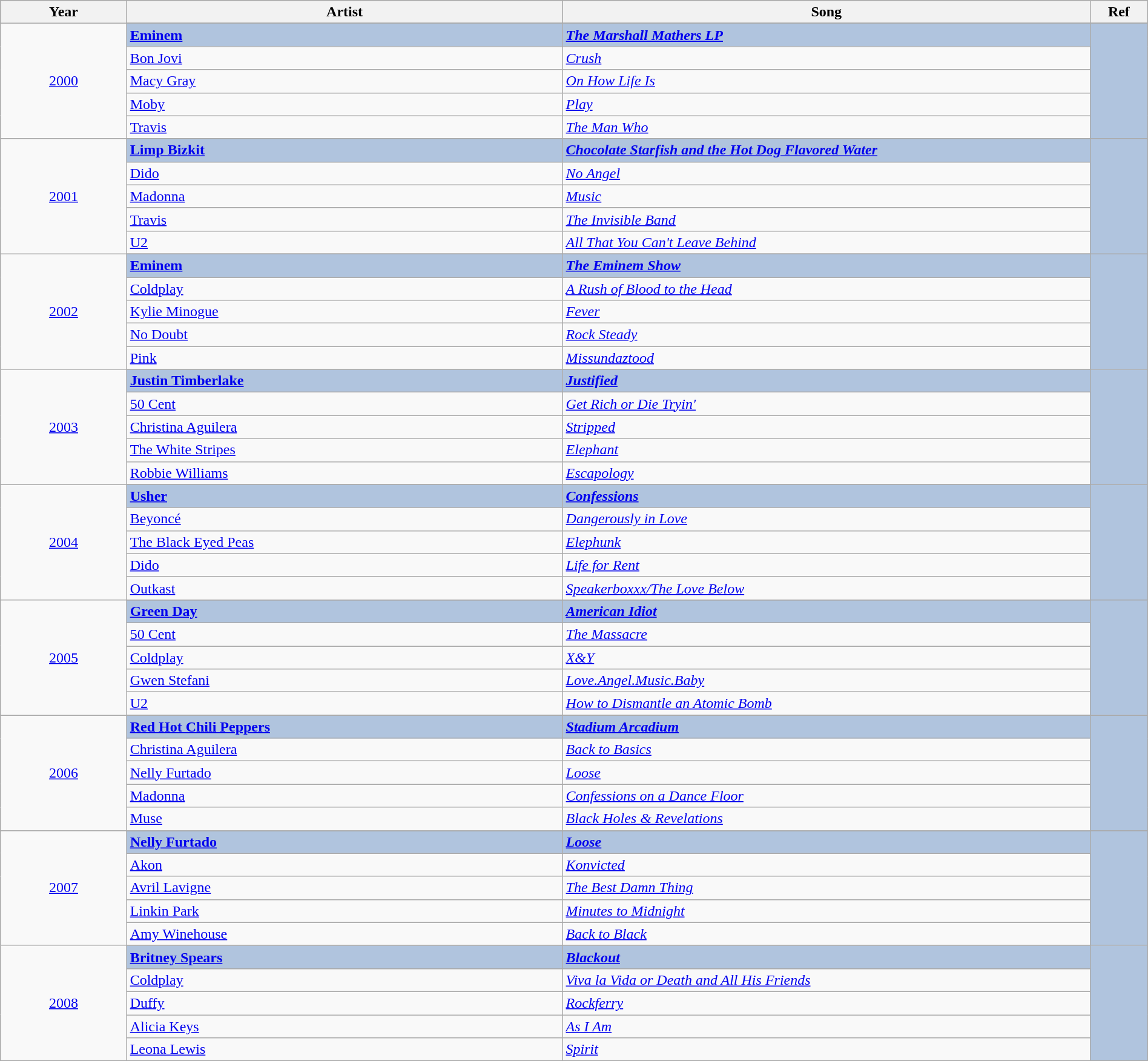<table class="wikitable" style="width:100%;">
<tr style="background:#bebebe;">
<th style="width:11%;">Year</th>
<th style="width:38%;">Artist</th>
<th style="width:46%;">Song</th>
<th style="width:5%;">Ref</th>
</tr>
<tr>
<td rowspan="6" align="center"><a href='#'>2000</a></td>
</tr>
<tr style="background:#B0C4DE">
<td><strong><a href='#'>Eminem</a></strong></td>
<td><strong><em><a href='#'>The Marshall Mathers LP</a></em></strong></td>
<td rowspan="6" align="center"></td>
</tr>
<tr>
<td><a href='#'>Bon Jovi</a></td>
<td><em><a href='#'>Crush</a></em></td>
</tr>
<tr>
<td><a href='#'>Macy Gray</a></td>
<td><em><a href='#'>On How Life Is</a></em></td>
</tr>
<tr>
<td><a href='#'>Moby</a></td>
<td><em><a href='#'>Play</a></em></td>
</tr>
<tr>
<td><a href='#'>Travis</a></td>
<td><em><a href='#'>The Man Who</a></em></td>
</tr>
<tr>
<td rowspan="6" align="center"><a href='#'>2001</a></td>
</tr>
<tr style="background:#B0C4DE">
<td><strong><a href='#'>Limp Bizkit</a></strong></td>
<td><strong><em><a href='#'>Chocolate Starfish and the Hot Dog Flavored Water</a></em></strong></td>
<td rowspan="6" align="center"></td>
</tr>
<tr>
<td><a href='#'>Dido</a></td>
<td><em><a href='#'>No Angel</a></em></td>
</tr>
<tr>
<td><a href='#'>Madonna</a></td>
<td><em><a href='#'>Music</a></em></td>
</tr>
<tr>
<td><a href='#'>Travis</a></td>
<td><em><a href='#'>The Invisible Band</a></em></td>
</tr>
<tr>
<td><a href='#'>U2</a></td>
<td><em><a href='#'>All That You Can't Leave Behind</a></em></td>
</tr>
<tr>
<td rowspan="6" align="center"><a href='#'>2002</a></td>
</tr>
<tr style="background:#B0C4DE">
<td><strong><a href='#'>Eminem</a></strong></td>
<td><strong><em><a href='#'>The Eminem Show</a></em></strong></td>
<td rowspan="6" align="center"></td>
</tr>
<tr>
<td><a href='#'>Coldplay</a></td>
<td><em><a href='#'>A Rush of Blood to the Head</a></em></td>
</tr>
<tr>
<td><a href='#'>Kylie Minogue</a></td>
<td><em><a href='#'>Fever</a></em></td>
</tr>
<tr>
<td><a href='#'>No Doubt</a></td>
<td><em><a href='#'>Rock Steady</a></em></td>
</tr>
<tr>
<td><a href='#'>Pink</a></td>
<td><em><a href='#'>Missundaztood</a></em></td>
</tr>
<tr>
<td rowspan="6" align="center"><a href='#'>2003</a></td>
</tr>
<tr style="background:#B0C4DE">
<td><strong><a href='#'>Justin Timberlake</a></strong></td>
<td><strong><em><a href='#'>Justified</a></em></strong></td>
<td rowspan="6" align="center"></td>
</tr>
<tr>
<td><a href='#'>50 Cent</a></td>
<td><em><a href='#'>Get Rich or Die Tryin'</a></em></td>
</tr>
<tr>
<td><a href='#'>Christina Aguilera</a></td>
<td><em><a href='#'>Stripped</a></em></td>
</tr>
<tr>
<td><a href='#'>The White Stripes</a></td>
<td><em><a href='#'>Elephant</a></em></td>
</tr>
<tr>
<td><a href='#'>Robbie Williams</a></td>
<td><em><a href='#'>Escapology</a></em></td>
</tr>
<tr>
<td rowspan="6" align="center"><a href='#'>2004</a></td>
</tr>
<tr style="background:#B0C4DE">
<td><strong><a href='#'>Usher</a></strong></td>
<td><strong><em><a href='#'>Confessions</a></em></strong></td>
<td rowspan="6" align="center"></td>
</tr>
<tr>
<td><a href='#'>Beyoncé</a></td>
<td><em><a href='#'>Dangerously in Love</a></em></td>
</tr>
<tr>
<td><a href='#'>The Black Eyed Peas</a></td>
<td><em><a href='#'>Elephunk</a></em></td>
</tr>
<tr>
<td><a href='#'>Dido</a></td>
<td><em><a href='#'>Life for Rent</a></em></td>
</tr>
<tr>
<td><a href='#'>Outkast</a></td>
<td><em><a href='#'>Speakerboxxx/The Love Below</a></em></td>
</tr>
<tr>
<td rowspan="6" align="center"><a href='#'>2005</a></td>
</tr>
<tr style="background:#B0C4DE">
<td><strong><a href='#'>Green Day</a></strong></td>
<td><strong><em><a href='#'>American Idiot</a></em></strong></td>
<td rowspan="6" align="center"></td>
</tr>
<tr>
<td><a href='#'>50 Cent</a></td>
<td><em><a href='#'>The Massacre</a></em></td>
</tr>
<tr>
<td><a href='#'>Coldplay</a></td>
<td><em><a href='#'>X&Y</a></em></td>
</tr>
<tr>
<td><a href='#'>Gwen Stefani</a></td>
<td><em><a href='#'>Love.Angel.Music.Baby</a></em></td>
</tr>
<tr>
<td><a href='#'>U2</a></td>
<td><em><a href='#'>How to Dismantle an Atomic Bomb</a></em></td>
</tr>
<tr>
<td rowspan="6" align="center"><a href='#'>2006</a></td>
</tr>
<tr style="background:#B0C4DE">
<td><strong><a href='#'>Red Hot Chili Peppers</a></strong></td>
<td><strong><em><a href='#'>Stadium Arcadium</a></em></strong></td>
<td rowspan="6" align="center"></td>
</tr>
<tr>
<td><a href='#'>Christina Aguilera</a></td>
<td><em><a href='#'>Back to Basics</a></em></td>
</tr>
<tr>
<td><a href='#'>Nelly Furtado</a></td>
<td><em><a href='#'>Loose</a></em></td>
</tr>
<tr>
<td><a href='#'>Madonna</a></td>
<td><em><a href='#'>Confessions on a Dance Floor</a></em></td>
</tr>
<tr>
<td><a href='#'>Muse</a></td>
<td><em><a href='#'>Black Holes & Revelations</a></em></td>
</tr>
<tr>
<td rowspan="6" align="center"><a href='#'>2007</a></td>
</tr>
<tr style="background:#B0C4DE">
<td><strong><a href='#'>Nelly Furtado</a></strong></td>
<td><strong><em><a href='#'>Loose</a></em></strong></td>
<td rowspan="6" align="center"></td>
</tr>
<tr>
<td><a href='#'>Akon</a></td>
<td><em><a href='#'>Konvicted</a></em></td>
</tr>
<tr>
<td><a href='#'>Avril Lavigne</a></td>
<td><em><a href='#'>The Best Damn Thing</a></em></td>
</tr>
<tr>
<td><a href='#'>Linkin Park</a></td>
<td><em><a href='#'>Minutes to Midnight</a></em></td>
</tr>
<tr>
<td><a href='#'>Amy Winehouse</a></td>
<td><em><a href='#'>Back to Black</a></em></td>
</tr>
<tr>
<td rowspan="6" align="center"><a href='#'>2008</a></td>
</tr>
<tr style="background:#B0C4DE">
<td><strong><a href='#'>Britney Spears</a></strong></td>
<td><strong><em><a href='#'>Blackout</a></em></strong></td>
<td rowspan="6" align="center"></td>
</tr>
<tr>
<td><a href='#'>Coldplay</a></td>
<td><em><a href='#'>Viva la Vida or Death and All His Friends</a></em></td>
</tr>
<tr>
<td><a href='#'>Duffy</a></td>
<td><em><a href='#'>Rockferry</a></em></td>
</tr>
<tr>
<td><a href='#'>Alicia Keys</a></td>
<td><em><a href='#'>As I Am</a></em></td>
</tr>
<tr>
<td><a href='#'>Leona Lewis</a></td>
<td><em><a href='#'>Spirit</a></em></td>
</tr>
</table>
